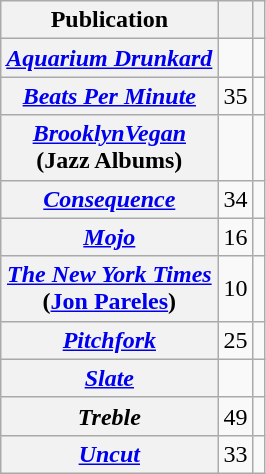<table class="wikitable sortable plainrowheaders">
<tr>
<th scope="col">Publication</th>
<th scope="col"></th>
<th scope="col"></th>
</tr>
<tr>
<th scope="row"><em><a href='#'>Aquarium Drunkard</a></em></th>
<td></td>
<td></td>
</tr>
<tr>
<th scope="row"><em><a href='#'>Beats Per Minute</a></em></th>
<td>35</td>
<td></td>
</tr>
<tr>
<th scope="row"><em><a href='#'>BrooklynVegan</a></em><br>(Jazz Albums)</th>
<td></td>
<td></td>
</tr>
<tr>
<th scope="row"><em><a href='#'>Consequence</a></em></th>
<td>34</td>
<td></td>
</tr>
<tr>
<th scope="row"><em><a href='#'>Mojo</a></em></th>
<td>16</td>
<td></td>
</tr>
<tr>
<th scope="row"><em><a href='#'>The New York Times</a></em><br>(<a href='#'>Jon Pareles</a>)</th>
<td>10</td>
<td></td>
</tr>
<tr>
<th scope="row"><em><a href='#'>Pitchfork</a></em></th>
<td>25</td>
<td></td>
</tr>
<tr>
<th scope="row"><em><a href='#'>Slate</a></em></th>
<td></td>
<td></td>
</tr>
<tr>
<th scope="row"><em>Treble</em></th>
<td>49</td>
<td></td>
</tr>
<tr>
<th scope="row"><a href='#'><em>Uncut</em></a></th>
<td>33</td>
<td></td>
</tr>
</table>
